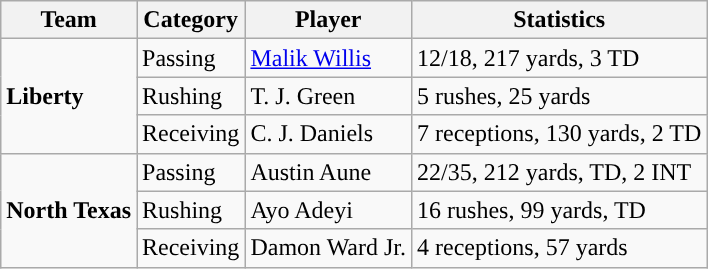<table class="wikitable" style="float: left;">
<tr>
<th>Team</th>
<th>Category</th>
<th>Player</th>
<th>Statistics</th>
</tr>
<tr>
<td rowspan=3><strong>Liberty</strong></td>
<td>Passing</td>
<td><a href='#'>Malik Willis</a></td>
<td>12/18, 217 yards, 3 TD</td>
</tr>
<tr>
<td>Rushing</td>
<td>T. J. Green</td>
<td>5 rushes, 25 yards</td>
</tr>
<tr>
<td>Receiving</td>
<td>C. J. Daniels</td>
<td>7 receptions, 130 yards, 2 TD</td>
</tr>
<tr>
<td rowspan=3><strong>North Texas</strong></td>
<td>Passing</td>
<td>Austin Aune</td>
<td>22/35, 212 yards, TD, 2 INT</td>
</tr>
<tr>
<td>Rushing</td>
<td>Ayo Adeyi</td>
<td>16 rushes, 99 yards, TD</td>
</tr>
<tr>
<td>Receiving</td>
<td>Damon Ward Jr.</td>
<td>4 receptions, 57 yards</td>
</tr>
</table>
